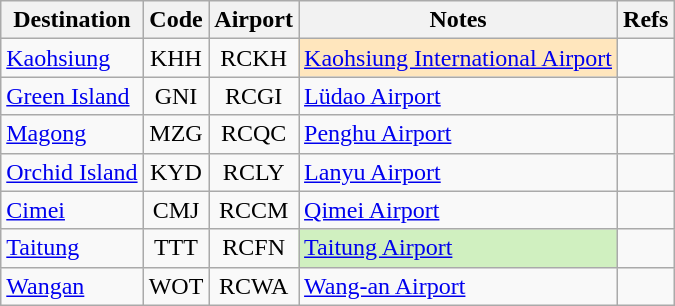<table class="wikitable sortable">
<tr>
<th>Destination</th>
<th>Code</th>
<th>Airport</th>
<th>Notes</th>
<th class="unsortable">Refs</th>
</tr>
<tr>
<td><a href='#'>Kaohsiung</a></td>
<td align=center>KHH</td>
<td align=center>RCKH</td>
<td bgcolor=#FFE6BD><a href='#'>Kaohsiung International Airport</a></td>
<td></td>
</tr>
<tr>
<td><a href='#'>Green Island</a></td>
<td align=center>GNI</td>
<td align=center>RCGI</td>
<td><a href='#'>Lüdao Airport</a></td>
<td></td>
</tr>
<tr>
<td><a href='#'>Magong</a></td>
<td align=center>MZG</td>
<td align=center>RCQC</td>
<td><a href='#'>Penghu Airport</a></td>
<td></td>
</tr>
<tr>
<td><a href='#'>Orchid Island</a></td>
<td align=center>KYD</td>
<td align=center>RCLY</td>
<td><a href='#'>Lanyu Airport</a></td>
<td></td>
</tr>
<tr>
<td><a href='#'>Cimei</a></td>
<td align=center>CMJ</td>
<td align=center>RCCM</td>
<td><a href='#'>Qimei Airport</a></td>
<td></td>
</tr>
<tr>
<td><a href='#'>Taitung</a></td>
<td align=center>TTT</td>
<td align=center>RCFN</td>
<td bgcolor=#D0F0C0><a href='#'>Taitung Airport</a></td>
<td></td>
</tr>
<tr>
<td><a href='#'>Wangan</a></td>
<td align=center>WOT</td>
<td align=center>RCWA</td>
<td><a href='#'>Wang-an Airport</a></td>
<td></td>
</tr>
</table>
